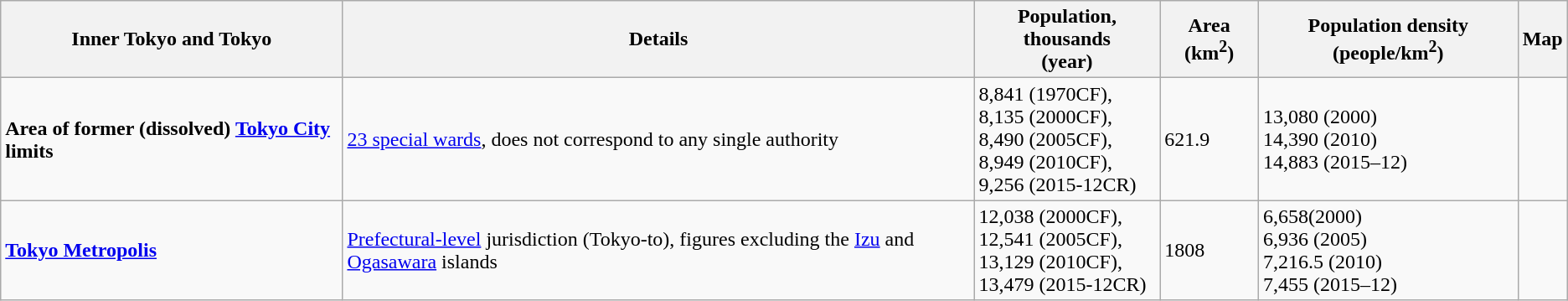<table class="wikitable">
<tr>
<th>Inner Tokyo and Tokyo</th>
<th>Details</th>
<th>Population, thousands<br>(year)</th>
<th>Area (km<sup>2</sup>)</th>
<th>Population density (people/km<sup>2</sup>)</th>
<th>Map</th>
</tr>
<tr>
<td><strong>Area of former (dissolved) <a href='#'>Tokyo City</a> limits</strong></td>
<td><a href='#'>23 special wards</a>, does not correspond to any single authority</td>
<td>8,841 (1970CF),<br>8,135 (2000CF),<br>8,490 (2005CF),<br>8,949 (2010CF),<br>9,256 (2015-12CR)</td>
<td>621.9</td>
<td>13,080 (2000)<br> 14,390 (2010)<br> 14,883 (2015–12)</td>
<td></td>
</tr>
<tr>
<td><strong><a href='#'>Tokyo Metropolis</a></strong></td>
<td><a href='#'>Prefectural-level</a> jurisdiction (Tokyo-to), figures excluding the <a href='#'>Izu</a> and <a href='#'>Ogasawara</a> islands</td>
<td>12,038 (2000CF),<br>12,541 (2005CF),<br>13,129 (2010CF),<br>13,479 (2015-12CR)</td>
<td>1808</td>
<td>6,658(2000)<br>6,936 (2005)<br>7,216.5 (2010)<br>7,455 (2015–12)</td>
<td></td>
</tr>
</table>
